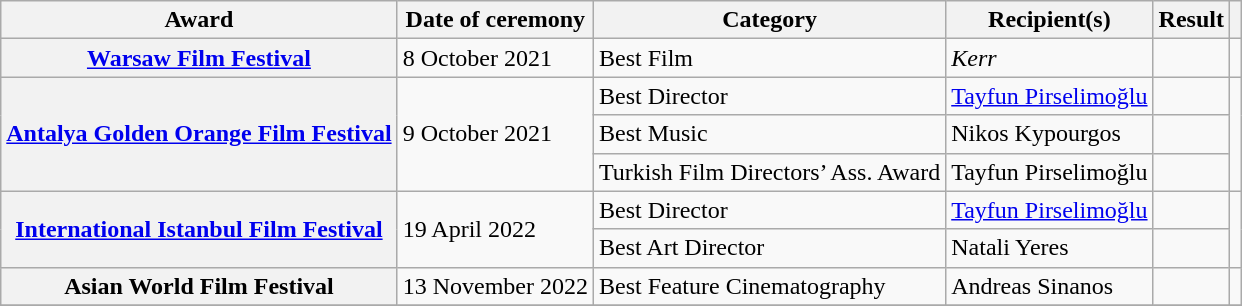<table class="wikitable sortable plainrowheaders">
<tr>
<th scope="col">Award</th>
<th scope="col">Date of ceremony</th>
<th scope="col">Category</th>
<th scope="col">Recipient(s)</th>
<th scope="col">Result</th>
<th scope="col" class="unsortable"></th>
</tr>
<tr>
<th rowspan=1 scope="row"><a href='#'>Warsaw Film Festival</a></th>
<td rowspan="1">8 October 2021</td>
<td>Best Film</td>
<td><em>Kerr</em></td>
<td></td>
<td rowspan="1" align="center"></td>
</tr>
<tr>
<th rowspan=3 scope="row"><a href='#'>Antalya Golden Orange Film Festival</a></th>
<td rowspan="3">9 October 2021</td>
<td>Best Director</td>
<td><a href='#'>Tayfun Pirselimoğlu</a></td>
<td></td>
<td rowspan="3" align="center"></td>
</tr>
<tr>
<td>Best Music</td>
<td>Nikos Kypourgos</td>
<td></td>
</tr>
<tr>
<td>Turkish Film Directors’ Ass. Award</td>
<td>Tayfun Pirselimoğlu</td>
<td></td>
</tr>
<tr>
<th rowspan=2 scope="row"><a href='#'>International Istanbul Film Festival</a></th>
<td rowspan="2">19 April 2022</td>
<td>Best Director</td>
<td><a href='#'>Tayfun Pirselimoğlu</a></td>
<td></td>
<td rowspan="2" align="center"></td>
</tr>
<tr>
<td>Best Art Director</td>
<td>Natali Yeres</td>
<td></td>
</tr>
<tr>
<th rowspan=1 scope="row">Asian World Film Festival</th>
<td rowspan="1">13 November 2022</td>
<td>Best Feature Cinematography</td>
<td>Andreas Sinanos</td>
<td></td>
<td rowspan="1" align="center"></td>
</tr>
<tr>
</tr>
</table>
